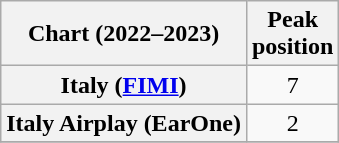<table class="wikitable sortable plainrowheaders" style="text-align:center;">
<tr>
<th>Chart (2022–2023)</th>
<th>Peak<br>position</th>
</tr>
<tr>
<th scope="row">Italy (<a href='#'>FIMI</a>)</th>
<td>7</td>
</tr>
<tr>
<th scope="row">Italy Airplay (EarOne)</th>
<td>2</td>
</tr>
<tr>
</tr>
</table>
